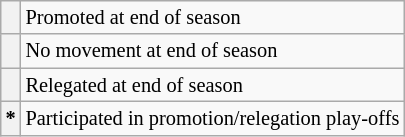<table class="wikitable" style="font-size:85%">
<tr>
<th></th>
<td>Promoted at end of season</td>
</tr>
<tr>
<th></th>
<td>No movement at end of season</td>
</tr>
<tr>
<th></th>
<td>Relegated at end of season</td>
</tr>
<tr>
<th>*</th>
<td>Participated in promotion/relegation play-offs</td>
</tr>
</table>
